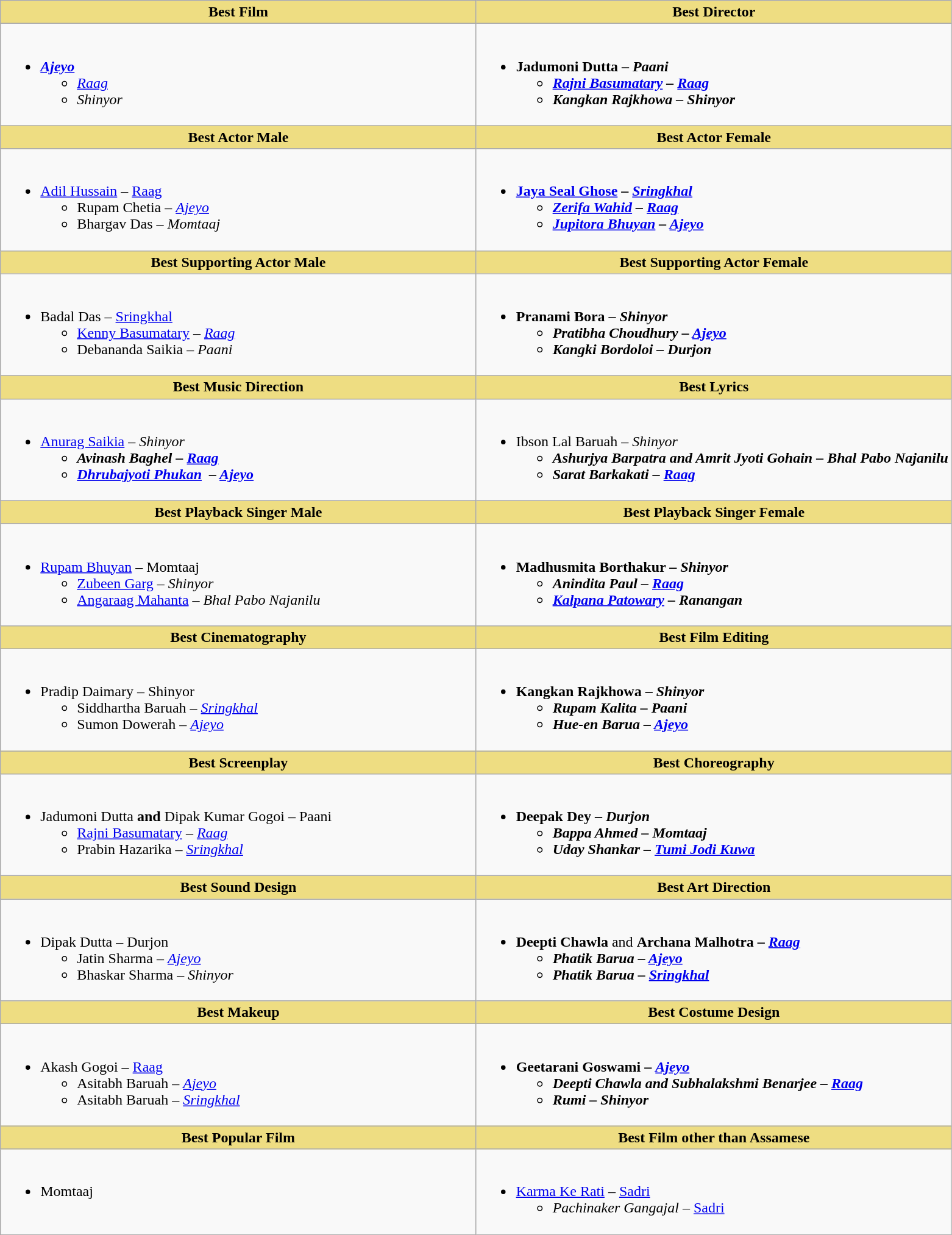<table class=wikitable>
<tr>
<th style="background:#EEDD82; width:50%">Best Film</th>
<th style="background:#EEDD82; width:50%">Best Director</th>
</tr>
<tr>
<td valign="top"><br><ul><li><strong> <em><a href='#'>Ajeyo</a></em> </strong><ul><li><em><a href='#'>Raag</a></em></li><li><em>Shinyor</em></li></ul></li></ul></td>
<td valign="top"><br><ul><li><strong>Jadumoni Dutta – <em>Paani<strong><em><ul><li><a href='#'>Rajni Basumatary</a> – </em><a href='#'>Raag</a><em></li><li>Kangkan Rajkhowa – </em>Shinyor<em></li></ul></li></ul></td>
</tr>
<tr>
<th style="background:#EEDD82">Best Actor Male</th>
<th style="background:#EEDD82">Best Actor Female</th>
</tr>
<tr>
<td valign="top"><br><ul><li></strong><a href='#'>Adil Hussain</a> – </em><a href='#'>Raag</a></em></strong><ul><li>Rupam Chetia – <em><a href='#'>Ajeyo</a></em></li><li>Bhargav Das – <em>Momtaaj</em></li></ul></li></ul></td>
<td valign="top"><br><ul><li><strong><a href='#'>Jaya Seal Ghose</a> – <em><a href='#'>Sringkhal</a><strong><em><ul><li><a href='#'>Zerifa Wahid</a> – </em><a href='#'>Raag</a><em></li><li><a href='#'>Jupitora Bhuyan</a> – </em><a href='#'>Ajeyo</a><em></li></ul></li></ul></td>
</tr>
<tr>
<th style="background:#EEDD82">Best Supporting Actor Male</th>
<th style="background:#EEDD82">Best Supporting Actor Female</th>
</tr>
<tr>
<td valign="top"><br><ul><li></strong>Badal Das – </em><a href='#'>Sringkhal</a></em></strong><ul><li><a href='#'>Kenny Basumatary</a> – <em><a href='#'>Raag</a></em></li><li>Debananda Saikia – <em>Paani</em></li></ul></li></ul></td>
<td valign="top"><br><ul><li><strong>Pranami Bora – <em>Shinyor<strong><em><ul><li>Pratibha Choudhury – </em><a href='#'>Ajeyo</a><em></li><li>Kangki Bordoloi – </em>Durjon<em></li></ul></li></ul></td>
</tr>
<tr>
<th style="background:#EEDD82">Best Music Direction</th>
<th style="background:#EEDD82">Best Lyrics</th>
</tr>
<tr>
<td valign="top"><br><ul><li></em></strong><a href='#'>Anurag Saikia</a></em> – <em>Shinyor<strong><em><ul><li>Avinash Baghel – </em><a href='#'>Raag</a><em></li><li><a href='#'>Dhrubajyoti Phukan</a>  – </em><a href='#'>Ajeyo</a><em></li></ul></li></ul></td>
<td valign="top"><br><ul><li></em></strong>Ibson Lal Baruah</em> – <em>Shinyor<strong><em><ul><li>Ashurjya Barpatra and Amrit Jyoti Gohain – </em>Bhal Pabo Najanilu<em></li><li>Sarat Barkakati – </em><a href='#'>Raag</a><em></li></ul></li></ul></td>
</tr>
<tr>
<th style="background:#EEDD82">Best Playback Singer Male</th>
<th style="background:#EEDD82">Best Playback Singer Female</th>
</tr>
<tr>
<td valign="top"><br><ul><li></strong><a href='#'>Rupam Bhuyan</a> – </em>Momtaaj</em></strong><ul><li><a href='#'>Zubeen Garg</a> – <em>Shinyor</em></li><li><a href='#'>Angaraag Mahanta</a> – <em>Bhal Pabo Najanilu</em></li></ul></li></ul></td>
<td valign="top"><br><ul><li><strong>Madhusmita Borthakur – <em>Shinyor<strong><em><ul><li>Anindita Paul – </em><a href='#'>Raag</a><em></li><li><a href='#'>Kalpana Patowary</a> – </em>Ranangan<em></li></ul></li></ul></td>
</tr>
<tr>
<th style="background:#EEDD82">Best Cinematography</th>
<th style="background:#EEDD82">Best Film Editing</th>
</tr>
<tr>
<td valign="top"><br><ul><li></strong>Pradip Daimary – </em>Shinyor</em></strong><ul><li>Siddhartha Baruah – <em><a href='#'>Sringkhal</a></em></li><li>Sumon Dowerah – <em><a href='#'>Ajeyo</a></em></li></ul></li></ul></td>
<td valign="top"><br><ul><li><strong>Kangkan Rajkhowa – <em>Shinyor<strong><em><ul><li>Rupam Kalita – </em>Paani<em></li><li>Hue-en Barua – </em><a href='#'>Ajeyo</a><em></li></ul></li></ul></td>
</tr>
<tr>
<th style="background:#EEDD82">Best Screenplay</th>
<th style="background:#EEDD82">Best Choreography</th>
</tr>
<tr>
<td valign="top"><br><ul><li></strong>Jadumoni Dutta<strong> and </strong>Dipak Kumar Gogoi – </em>Paani</em></strong><ul><li><a href='#'>Rajni Basumatary</a> – <em><a href='#'>Raag</a></em></li><li>Prabin Hazarika – <em><a href='#'>Sringkhal</a></em></li></ul></li></ul></td>
<td valign="top"><br><ul><li><strong>Deepak Dey – <em>Durjon<strong><em><ul><li>Bappa Ahmed – </em>Momtaaj<em></li><li>Uday Shankar – </em><a href='#'>Tumi Jodi Kuwa</a><em></li></ul></li></ul></td>
</tr>
<tr>
<th style="background:#EEDD82">Best Sound Design</th>
<th style="background:#EEDD82">Best Art Direction</th>
</tr>
<tr>
<td valign="top"><br><ul><li></strong>Dipak Dutta – </em>Durjon</em></strong><ul><li>Jatin Sharma – <em><a href='#'>Ajeyo</a></em></li><li>Bhaskar Sharma – <em>Shinyor</em></li></ul></li></ul></td>
<td valign="top"><br><ul><li><strong>Deepti Chawla</strong> and <strong>Archana Malhotra – <em><a href='#'>Raag</a><strong><em><ul><li>Phatik Barua – </em><a href='#'>Ajeyo</a><em></li><li>Phatik Barua – </em><a href='#'>Sringkhal</a><em></li></ul></li></ul></td>
</tr>
<tr>
<th style="background:#EEDD82">Best Makeup</th>
<th style="background:#EEDD82">Best Costume Design</th>
</tr>
<tr>
<td valign="top"><br><ul><li></strong>Akash Gogoi – </em><a href='#'>Raag</a></em></strong><ul><li>Asitabh Baruah – <em><a href='#'>Ajeyo</a></em></li><li>Asitabh Baruah – <em><a href='#'>Sringkhal</a></em></li></ul></li></ul></td>
<td valign="top"><br><ul><li><strong>Geetarani Goswami – <em><a href='#'>Ajeyo</a><strong><em><ul><li>Deepti Chawla and Subhalakshmi Benarjee – </em><a href='#'>Raag</a><em></li><li>Rumi – </em>Shinyor<em></li></ul></li></ul></td>
</tr>
<tr>
<th style="background:#EEDD82">Best Popular Film</th>
<th style="background:#EEDD82">Best Film other than Assamese</th>
</tr>
<tr>
<td valign="top"><br><ul><li></em></strong>Momtaaj<strong><em></li></ul></td>
<td valign="top"><br><ul><li></em></strong><a href='#'>Karma Ke Rati</a></em> – <a href='#'>Sadri</a></strong><ul><li><em>Pachinaker Gangajal</em> – <a href='#'>Sadri</a></li></ul></li></ul></td>
</tr>
</table>
